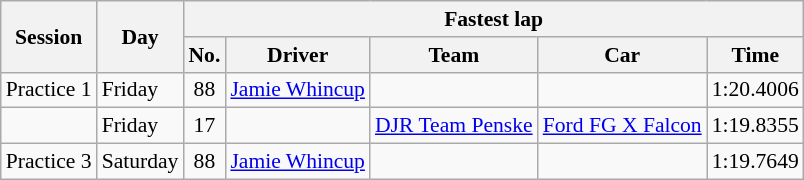<table class="wikitable" style="font-size: 90%">
<tr>
<th rowspan="2">Session</th>
<th rowspan="2">Day</th>
<th colspan="5">Fastest lap</th>
</tr>
<tr>
<th>No.</th>
<th>Driver</th>
<th>Team</th>
<th>Car</th>
<th>Time</th>
</tr>
<tr>
<td>Practice 1</td>
<td>Friday</td>
<td style="text-align:center;">88</td>
<td> <a href='#'>Jamie Whincup</a></td>
<td></td>
<td></td>
<td>1:20.4006</td>
</tr>
<tr>
<td></td>
<td>Friday</td>
<td style="text-align:center;">17</td>
<td></td>
<td><a href='#'>DJR Team Penske</a></td>
<td><a href='#'>Ford FG X Falcon</a></td>
<td>1:19.8355</td>
</tr>
<tr>
<td>Practice 3</td>
<td>Saturday</td>
<td style="text-align:center;">88</td>
<td> <a href='#'>Jamie Whincup</a></td>
<td></td>
<td></td>
<td>1:19.7649</td>
</tr>
</table>
